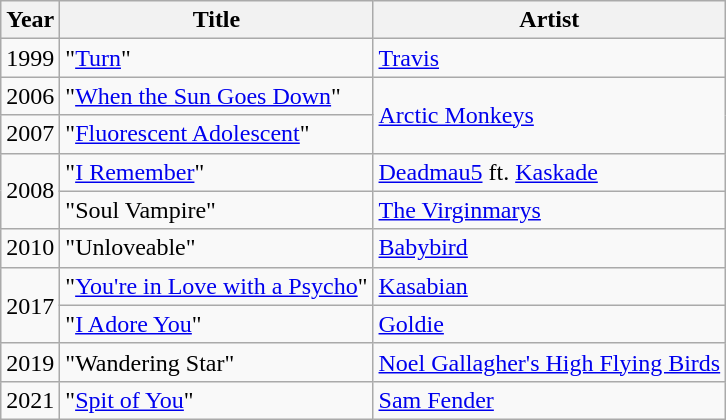<table class="wikitable sortable">
<tr>
<th>Year</th>
<th>Title</th>
<th>Artist</th>
</tr>
<tr>
<td>1999</td>
<td>"<a href='#'>Turn</a>"</td>
<td><a href='#'>Travis</a></td>
</tr>
<tr>
<td>2006</td>
<td>"<a href='#'>When the Sun Goes Down</a>"</td>
<td rowspan="2"><a href='#'>Arctic Monkeys</a></td>
</tr>
<tr>
<td>2007</td>
<td>"<a href='#'>Fluorescent Adolescent</a>"</td>
</tr>
<tr>
<td rowspan="2">2008</td>
<td>"<a href='#'>I Remember</a>"</td>
<td><a href='#'>Deadmau5</a> ft. <a href='#'>Kaskade</a></td>
</tr>
<tr>
<td>"Soul Vampire"</td>
<td><a href='#'>The Virginmarys</a></td>
</tr>
<tr>
<td>2010</td>
<td>"Unloveable"</td>
<td><a href='#'>Babybird</a></td>
</tr>
<tr>
<td rowspan="2">2017</td>
<td>"<a href='#'>You're in Love with a Psycho</a>"</td>
<td><a href='#'>Kasabian</a></td>
</tr>
<tr>
<td>"<a href='#'>I Adore You</a>"</td>
<td><a href='#'>Goldie</a></td>
</tr>
<tr>
<td>2019</td>
<td>"Wandering Star"</td>
<td><a href='#'>Noel Gallagher's High Flying Birds</a></td>
</tr>
<tr>
<td>2021</td>
<td>"<a href='#'>Spit of You</a>"</td>
<td><a href='#'>Sam Fender</a></td>
</tr>
</table>
